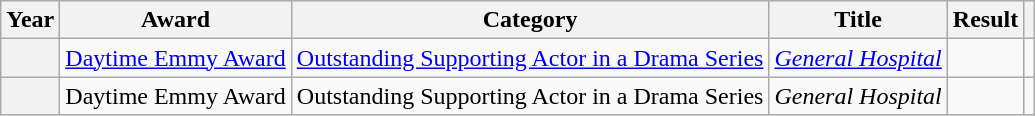<table class="wikitable sortable plainrowheaders">
<tr>
<th scope="col">Year</th>
<th scope="col">Award</th>
<th scope="col">Category</th>
<th scope="col">Title</th>
<th scope="col">Result</th>
<th scope="col" class="unsortable"></th>
</tr>
<tr>
<th scope="row"></th>
<td><a href='#'>Daytime Emmy Award</a></td>
<td><a href='#'>Outstanding Supporting Actor in a Drama Series</a></td>
<td><em><a href='#'>General Hospital</a></em></td>
<td></td>
<td></td>
</tr>
<tr>
<th scope="row"></th>
<td>Daytime Emmy Award</td>
<td>Outstanding Supporting Actor in a Drama Series</td>
<td><em>General Hospital</em></td>
<td></td>
<td></td>
</tr>
</table>
